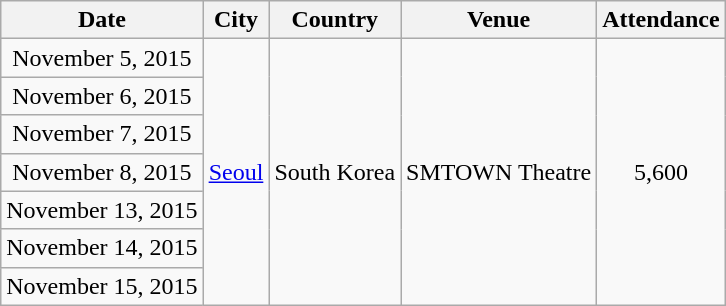<table class="wikitable plainrowheaders" style="text-align:center;">
<tr>
<th>Date</th>
<th>City</th>
<th>Country</th>
<th>Venue</th>
<th>Attendance</th>
</tr>
<tr>
<td>November 5, 2015</td>
<td rowspan="7"><a href='#'>Seoul</a></td>
<td rowspan="7">South Korea</td>
<td rowspan="7">SMTOWN Theatre</td>
<td rowspan="7">5,600</td>
</tr>
<tr>
<td>November 6, 2015</td>
</tr>
<tr>
<td>November 7, 2015</td>
</tr>
<tr>
<td>November 8, 2015</td>
</tr>
<tr>
<td>November 13, 2015</td>
</tr>
<tr>
<td>November 14, 2015</td>
</tr>
<tr>
<td>November 15, 2015</td>
</tr>
</table>
